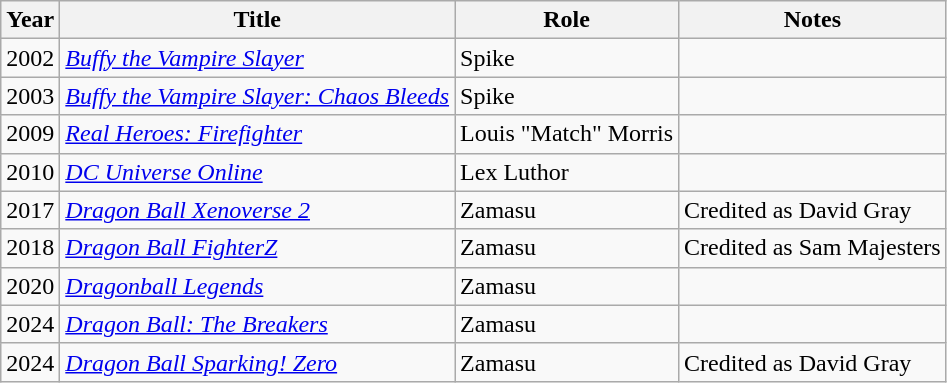<table class="wikitable sortable">
<tr>
<th>Year</th>
<th>Title</th>
<th>Role</th>
<th>Notes</th>
</tr>
<tr>
<td>2002</td>
<td><em><a href='#'>Buffy the Vampire Slayer</a></em></td>
<td>Spike</td>
<td></td>
</tr>
<tr>
<td>2003</td>
<td><em><a href='#'>Buffy the Vampire Slayer: Chaos Bleeds</a></em></td>
<td>Spike</td>
<td></td>
</tr>
<tr>
<td>2009</td>
<td><em><a href='#'>Real Heroes: Firefighter</a></em></td>
<td>Louis "Match" Morris</td>
<td></td>
</tr>
<tr>
<td>2010</td>
<td><em><a href='#'>DC Universe Online</a></em></td>
<td>Lex Luthor</td>
<td></td>
</tr>
<tr>
<td>2017</td>
<td><em><a href='#'>Dragon Ball Xenoverse 2</a></em></td>
<td>Zamasu</td>
<td>Credited as David Gray</td>
</tr>
<tr>
<td>2018</td>
<td><em><a href='#'>Dragon Ball FighterZ</a></em></td>
<td>Zamasu</td>
<td>Credited as Sam Majesters</td>
</tr>
<tr>
<td>2020</td>
<td><em><a href='#'>Dragonball Legends</a></em></td>
<td>Zamasu</td>
<td></td>
</tr>
<tr>
<td>2024</td>
<td><em><a href='#'>Dragon Ball: The Breakers</a></em></td>
<td>Zamasu</td>
<td></td>
</tr>
<tr>
<td>2024</td>
<td><em><a href='#'>Dragon Ball Sparking! Zero</a></em></td>
<td>Zamasu</td>
<td>Credited as David Gray</td>
</tr>
</table>
